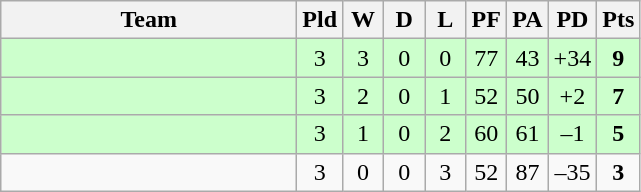<table class="wikitable" style="text-align:center;">
<tr>
<th width="190">Team</th>
<th width="20" abbr="Played">Pld</th>
<th width="20" abbr="Won">W</th>
<th width="20" abbr="Drawn">D</th>
<th width="20" abbr="Lost">L</th>
<th width="20" abbr="Points for">PF</th>
<th width="20" abbr="Points against">PA</th>
<th width="25" abbr="Points difference">PD</th>
<th width="20" abbr="Points">Pts</th>
</tr>
<tr style="background:#ccffcc">
<td align="left"></td>
<td>3</td>
<td>3</td>
<td>0</td>
<td>0</td>
<td>77</td>
<td>43</td>
<td>+34</td>
<td><strong>9</strong></td>
</tr>
<tr style="background:#ccffcc">
<td align="left"></td>
<td>3</td>
<td>2</td>
<td>0</td>
<td>1</td>
<td>52</td>
<td>50</td>
<td>+2</td>
<td><strong>7</strong></td>
</tr>
<tr style="background:#ccffcc">
<td align="left"></td>
<td>3</td>
<td>1</td>
<td>0</td>
<td>2</td>
<td>60</td>
<td>61</td>
<td>–1</td>
<td><strong>5</strong></td>
</tr>
<tr>
<td align="left"></td>
<td>3</td>
<td>0</td>
<td>0</td>
<td>3</td>
<td>52</td>
<td>87</td>
<td>–35</td>
<td><strong>3</strong></td>
</tr>
</table>
